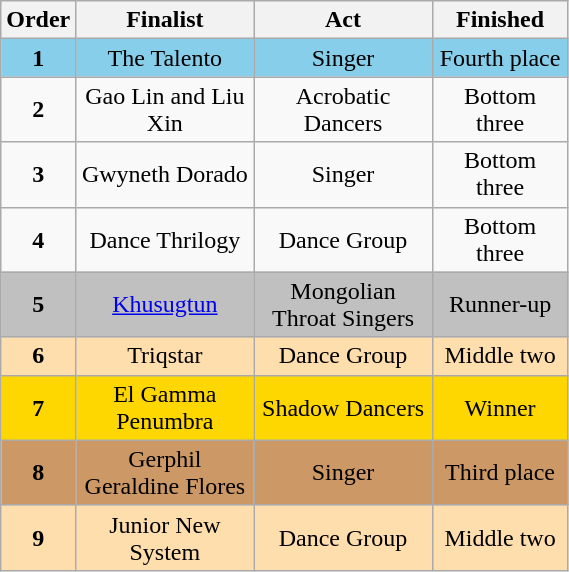<table class="wikitable sortable plainrowheaders" style="text-align:center; width:30%;">
<tr>
<th data-sort-type="number" style="width:1em;">Order</th>
<th class="unsortable" style="width:15em;">Finalist</th>
<th class="unsortable" style="width:15em;">Act</th>
<th data-sort-type="number" style="width:10em;">Finished </th>
</tr>
<tr bgcolor=skyblue>
<td><strong>1</strong></td>
<td>The Talento</td>
<td>Singer</td>
<td>Fourth place</td>
</tr>
<tr>
<td><strong>2</strong></td>
<td>Gao Lin and Liu Xin</td>
<td>Acrobatic Dancers</td>
<td>Bottom three</td>
</tr>
<tr>
<td><strong>3</strong></td>
<td>Gwyneth Dorado</td>
<td>Singer</td>
<td>Bottom three</td>
</tr>
<tr>
<td><strong>4</strong></td>
<td>Dance Thrilogy</td>
<td>Dance Group</td>
<td>Bottom three</td>
</tr>
<tr style="background:silver">
<td><strong>5</strong></td>
<td><a href='#'>Khusugtun</a></td>
<td>Mongolian Throat Singers</td>
<td>Runner-up</td>
</tr>
<tr style="background:NavajoWhite">
<td><strong>6</strong></td>
<td>Triqstar</td>
<td>Dance Group</td>
<td>Middle two</td>
</tr>
<tr style="background:gold">
<td><strong>7</strong></td>
<td>El Gamma Penumbra</td>
<td>Shadow Dancers</td>
<td>Winner</td>
</tr>
<tr style="background:#c96">
<td><strong>8</strong></td>
<td>Gerphil Geraldine Flores</td>
<td>Singer</td>
<td>Third place</td>
</tr>
<tr style="background:NavajoWhite">
<td><strong>9</strong></td>
<td>Junior New System</td>
<td>Dance Group</td>
<td>Middle two</td>
</tr>
</table>
